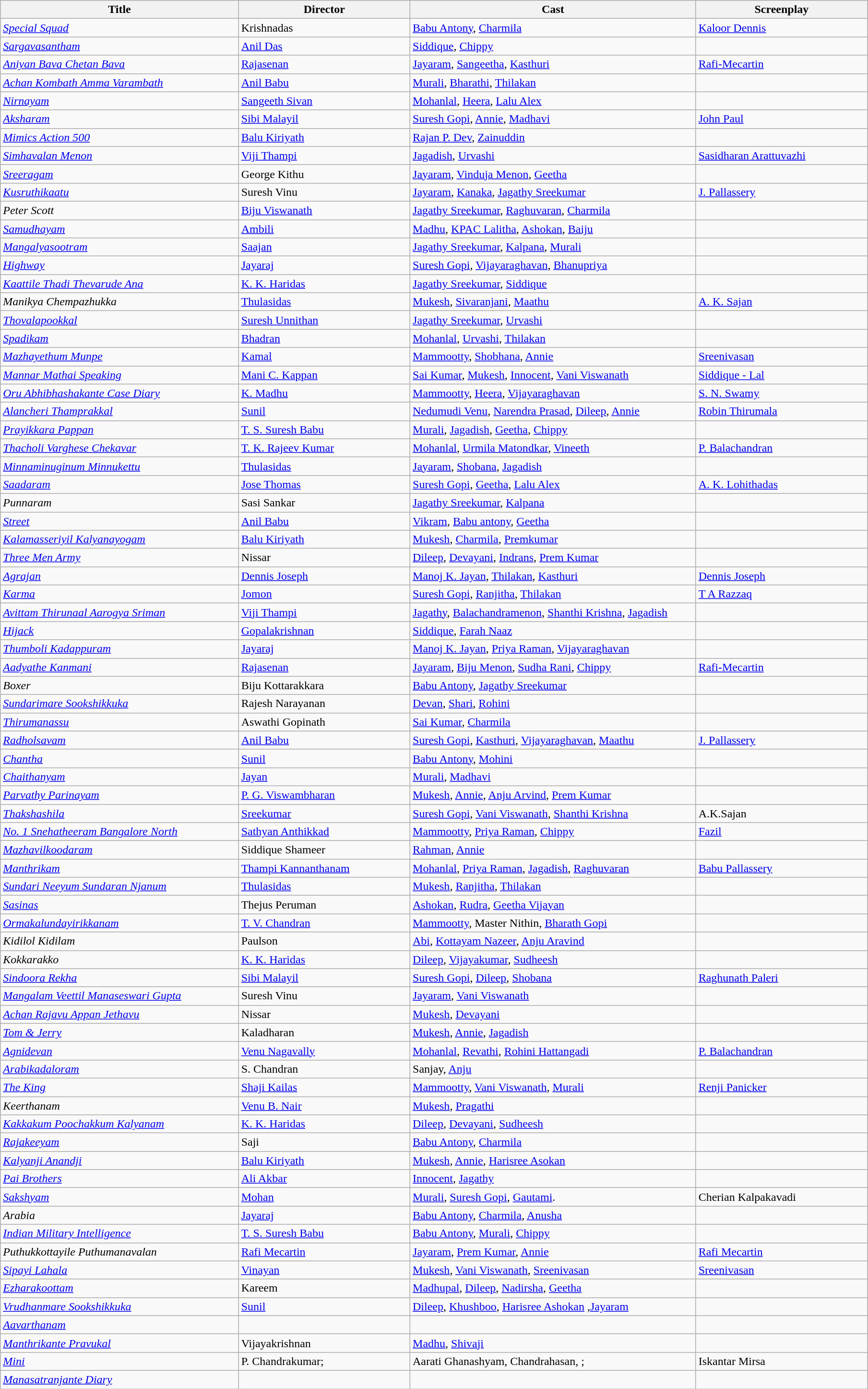<table class="wikitable sortable">
<tr>
<th width="25%">Title</th>
<th width="18%">Director</th>
<th width="30%">Cast</th>
<th width="18%">Screenplay</th>
</tr>
<tr>
<td><em><a href='#'>Special Squad</a></em></td>
<td>Krishnadas</td>
<td><a href='#'>Babu Antony</a>, <a href='#'>Charmila</a></td>
<td><a href='#'>Kaloor Dennis</a></td>
</tr>
<tr>
<td><em><a href='#'>Sargavasantham</a></em></td>
<td><a href='#'>Anil Das</a></td>
<td><a href='#'>Siddique</a>, <a href='#'>Chippy</a></td>
<td></td>
</tr>
<tr>
<td><em><a href='#'>Aniyan Bava Chetan Bava</a></em></td>
<td><a href='#'>Rajasenan</a></td>
<td><a href='#'>Jayaram</a>, <a href='#'>Sangeetha</a>, <a href='#'>Kasthuri</a></td>
<td><a href='#'>Rafi-Mecartin</a></td>
</tr>
<tr>
<td><em><a href='#'>Achan Kombath Amma Varambath</a></em></td>
<td><a href='#'>Anil Babu</a></td>
<td><a href='#'>Murali</a>, <a href='#'>Bharathi</a>, <a href='#'>Thilakan</a></td>
<td></td>
</tr>
<tr>
<td><em><a href='#'>Nirnayam</a></em></td>
<td><a href='#'>Sangeeth Sivan</a></td>
<td><a href='#'>Mohanlal</a>, <a href='#'>Heera</a>, <a href='#'>Lalu Alex</a></td>
<td></td>
</tr>
<tr>
<td><em><a href='#'>Aksharam</a></em></td>
<td><a href='#'>Sibi Malayil</a></td>
<td><a href='#'>Suresh Gopi</a>, <a href='#'>Annie</a>, <a href='#'>Madhavi</a></td>
<td><a href='#'>John Paul</a></td>
</tr>
<tr>
<td><em><a href='#'>Mimics Action 500</a></em></td>
<td><a href='#'>Balu Kiriyath</a></td>
<td><a href='#'>Rajan P. Dev</a>, <a href='#'>Zainuddin</a></td>
<td></td>
</tr>
<tr>
<td><em><a href='#'>Simhavalan Menon</a></em></td>
<td><a href='#'>Viji Thampi</a></td>
<td><a href='#'>Jagadish</a>, <a href='#'>Urvashi</a></td>
<td><a href='#'>Sasidharan Arattuvazhi</a></td>
</tr>
<tr>
<td><em><a href='#'>Sreeragam</a></em></td>
<td>George Kithu</td>
<td><a href='#'>Jayaram</a>, <a href='#'>Vinduja Menon</a>, <a href='#'>Geetha</a></td>
<td></td>
</tr>
<tr>
<td><em><a href='#'>Kusruthikaatu</a></em></td>
<td>Suresh Vinu</td>
<td><a href='#'>Jayaram</a>, <a href='#'>Kanaka</a>, <a href='#'>Jagathy Sreekumar</a></td>
<td><a href='#'>J. Pallassery</a></td>
</tr>
<tr>
<td><em>Peter Scott</em></td>
<td><a href='#'>Biju Viswanath</a></td>
<td><a href='#'>Jagathy Sreekumar</a>, <a href='#'>Raghuvaran</a>, <a href='#'>Charmila</a></td>
<td></td>
</tr>
<tr>
<td><em><a href='#'>Samudhayam</a></em></td>
<td><a href='#'>Ambili</a></td>
<td><a href='#'>Madhu</a>, <a href='#'>KPAC Lalitha</a>, <a href='#'>Ashokan</a>, <a href='#'>Baiju</a></td>
<td></td>
</tr>
<tr>
<td><em><a href='#'>Mangalyasootram</a></em></td>
<td><a href='#'>Saajan</a></td>
<td><a href='#'>Jagathy Sreekumar</a>, <a href='#'>Kalpana</a>, <a href='#'>Murali</a></td>
<td></td>
</tr>
<tr>
<td><em><a href='#'>Highway</a></em></td>
<td><a href='#'>Jayaraj</a></td>
<td><a href='#'>Suresh Gopi</a>, <a href='#'>Vijayaraghavan</a>, <a href='#'>Bhanupriya</a></td>
<td></td>
</tr>
<tr>
<td><em><a href='#'>Kaattile Thadi Thevarude Ana</a></em></td>
<td><a href='#'>K. K. Haridas</a></td>
<td><a href='#'>Jagathy Sreekumar</a>, <a href='#'>Siddique</a></td>
<td></td>
</tr>
<tr>
<td><em>Manikya Chempazhukka</em></td>
<td><a href='#'>Thulasidas</a></td>
<td><a href='#'>Mukesh</a>, <a href='#'>Sivaranjani</a>, <a href='#'>Maathu</a></td>
<td><a href='#'>A. K. Sajan</a></td>
</tr>
<tr>
<td><em><a href='#'>Thovalapookkal</a></em></td>
<td><a href='#'>Suresh Unnithan</a></td>
<td><a href='#'>Jagathy Sreekumar</a>, <a href='#'>Urvashi</a></td>
<td></td>
</tr>
<tr>
<td><em><a href='#'>Spadikam</a></em></td>
<td><a href='#'>Bhadran</a></td>
<td><a href='#'>Mohanlal</a>, <a href='#'>Urvashi</a>, <a href='#'>Thilakan</a></td>
<td></td>
</tr>
<tr>
<td><em><a href='#'>Mazhayethum Munpe</a></em></td>
<td><a href='#'>Kamal</a></td>
<td><a href='#'>Mammootty</a>, <a href='#'>Shobhana</a>, <a href='#'>Annie</a></td>
<td><a href='#'>Sreenivasan</a></td>
</tr>
<tr>
<td><em><a href='#'>Mannar Mathai Speaking</a></em></td>
<td><a href='#'>Mani C. Kappan</a></td>
<td><a href='#'>Sai Kumar</a>, <a href='#'>Mukesh</a>, <a href='#'>Innocent</a>, <a href='#'>Vani Viswanath</a></td>
<td><a href='#'>Siddique - Lal</a></td>
</tr>
<tr>
<td><em><a href='#'>Oru Abhibhashakante Case Diary</a></em></td>
<td><a href='#'>K. Madhu</a></td>
<td><a href='#'>Mammootty</a>, <a href='#'>Heera</a>, <a href='#'>Vijayaraghavan</a></td>
<td><a href='#'>S. N. Swamy</a></td>
</tr>
<tr>
<td><em><a href='#'>Alancheri Thamprakkal</a></em></td>
<td><a href='#'>Sunil</a></td>
<td><a href='#'>Nedumudi Venu</a>, <a href='#'>Narendra Prasad</a>, <a href='#'>Dileep</a>, <a href='#'>Annie</a></td>
<td><a href='#'>Robin Thirumala</a></td>
</tr>
<tr>
<td><em><a href='#'>Prayikkara Pappan</a></em></td>
<td><a href='#'>T. S. Suresh Babu</a></td>
<td><a href='#'>Murali</a>, <a href='#'>Jagadish</a>, <a href='#'>Geetha</a>, <a href='#'>Chippy</a></td>
<td></td>
</tr>
<tr>
<td><em><a href='#'>Thacholi Varghese Chekavar</a></em></td>
<td><a href='#'>T. K. Rajeev Kumar</a></td>
<td><a href='#'>Mohanlal</a>, <a href='#'>Urmila Matondkar</a>, <a href='#'>Vineeth</a></td>
<td><a href='#'>P. Balachandran</a></td>
</tr>
<tr>
<td><em><a href='#'>Minnaminuginum Minnukettu</a></em></td>
<td><a href='#'>Thulasidas</a></td>
<td><a href='#'>Jayaram</a>, <a href='#'>Shobana</a>, <a href='#'>Jagadish</a></td>
<td></td>
</tr>
<tr>
<td><em><a href='#'>Saadaram</a></em></td>
<td><a href='#'>Jose Thomas</a></td>
<td><a href='#'>Suresh Gopi</a>, <a href='#'>Geetha</a>, <a href='#'>Lalu Alex</a></td>
<td><a href='#'>A. K. Lohithadas</a></td>
</tr>
<tr>
<td><em>Punnaram</em></td>
<td>Sasi Sankar</td>
<td><a href='#'>Jagathy Sreekumar</a>, <a href='#'>Kalpana</a></td>
<td></td>
</tr>
<tr>
<td><em><a href='#'>Street</a></em></td>
<td><a href='#'>Anil Babu</a></td>
<td><a href='#'>Vikram</a>, <a href='#'>Babu antony</a>, <a href='#'>Geetha</a></td>
<td></td>
</tr>
<tr>
<td><em><a href='#'>Kalamasseriyil Kalyanayogam</a></em></td>
<td><a href='#'>Balu Kiriyath</a></td>
<td><a href='#'>Mukesh</a>, <a href='#'>Charmila</a>, <a href='#'>Premkumar</a></td>
<td></td>
</tr>
<tr>
<td><em><a href='#'>Three Men Army</a></em></td>
<td>Nissar</td>
<td><a href='#'>Dileep</a>, <a href='#'>Devayani</a>, <a href='#'>Indrans</a>, <a href='#'>Prem Kumar</a></td>
<td></td>
</tr>
<tr>
<td><em><a href='#'>Agrajan</a></em></td>
<td><a href='#'>Dennis Joseph</a></td>
<td><a href='#'>Manoj K. Jayan</a>, <a href='#'>Thilakan</a>, <a href='#'>Kasthuri</a></td>
<td><a href='#'>Dennis Joseph</a></td>
</tr>
<tr>
<td><em><a href='#'>Karma</a></em></td>
<td><a href='#'>Jomon</a></td>
<td><a href='#'>Suresh Gopi</a>, <a href='#'>Ranjitha</a>, <a href='#'>Thilakan</a></td>
<td><a href='#'>T A Razzaq</a></td>
</tr>
<tr>
<td><em><a href='#'>Avittam Thirunaal Aarogya Sriman</a></em></td>
<td><a href='#'>Viji Thampi</a></td>
<td><a href='#'>Jagathy</a>, <a href='#'>Balachandramenon</a>, <a href='#'>Shanthi Krishna</a>, <a href='#'>Jagadish</a></td>
<td></td>
</tr>
<tr>
<td><em><a href='#'>Hijack</a></em></td>
<td><a href='#'>Gopalakrishnan</a></td>
<td><a href='#'>Siddique</a>, <a href='#'>Farah Naaz</a></td>
<td></td>
</tr>
<tr>
<td><em><a href='#'>Thumboli Kadappuram</a></em></td>
<td><a href='#'>Jayaraj</a></td>
<td><a href='#'>Manoj K. Jayan</a>, <a href='#'>Priya Raman</a>, <a href='#'>Vijayaraghavan</a></td>
<td></td>
</tr>
<tr>
<td><em><a href='#'>Aadyathe Kanmani</a></em></td>
<td><a href='#'>Rajasenan</a></td>
<td><a href='#'>Jayaram</a>, <a href='#'>Biju Menon</a>, <a href='#'>Sudha Rani</a>, <a href='#'>Chippy</a></td>
<td><a href='#'>Rafi-Mecartin</a></td>
</tr>
<tr>
<td><em>Boxer</em></td>
<td>Biju Kottarakkara</td>
<td><a href='#'>Babu Antony</a>, <a href='#'>Jagathy Sreekumar</a></td>
<td></td>
</tr>
<tr>
<td><em><a href='#'>Sundarimare Sookshikkuka</a></em></td>
<td>Rajesh Narayanan</td>
<td><a href='#'>Devan</a>, <a href='#'>Shari</a>, <a href='#'>Rohini</a></td>
<td></td>
</tr>
<tr>
<td><em><a href='#'>Thirumanassu</a></em></td>
<td>Aswathi Gopinath</td>
<td><a href='#'>Sai Kumar</a>, <a href='#'>Charmila</a></td>
<td></td>
</tr>
<tr>
<td><em><a href='#'>Radholsavam</a></em></td>
<td><a href='#'>Anil Babu</a></td>
<td><a href='#'>Suresh Gopi</a>, <a href='#'>Kasthuri</a>, <a href='#'>Vijayaraghavan</a>, <a href='#'>Maathu</a></td>
<td><a href='#'>J. Pallassery</a></td>
</tr>
<tr>
<td><em><a href='#'>Chantha</a></em></td>
<td><a href='#'>Sunil</a></td>
<td><a href='#'>Babu Antony</a>, <a href='#'>Mohini</a></td>
<td></td>
</tr>
<tr>
<td><em><a href='#'>Chaithanyam</a></em></td>
<td><a href='#'>Jayan</a></td>
<td><a href='#'>Murali</a>, <a href='#'>Madhavi</a></td>
<td></td>
</tr>
<tr>
<td><em><a href='#'>Parvathy Parinayam</a></em></td>
<td><a href='#'>P. G. Viswambharan</a></td>
<td><a href='#'>Mukesh</a>, <a href='#'>Annie</a>, <a href='#'>Anju Arvind</a>, <a href='#'>Prem Kumar</a></td>
<td></td>
</tr>
<tr>
<td><em><a href='#'>Thakshashila</a></em></td>
<td><a href='#'>Sreekumar</a></td>
<td><a href='#'>Suresh Gopi</a>, <a href='#'>Vani Viswanath</a>, <a href='#'>Shanthi Krishna</a></td>
<td>A.K.Sajan</td>
</tr>
<tr>
<td><em><a href='#'>No. 1 Snehatheeram Bangalore North</a></em></td>
<td><a href='#'>Sathyan Anthikkad</a></td>
<td><a href='#'>Mammootty</a>, <a href='#'>Priya Raman</a>, <a href='#'>Chippy</a></td>
<td><a href='#'>Fazil</a></td>
</tr>
<tr>
<td><em><a href='#'>Mazhavilkoodaram</a></em></td>
<td>Siddique Shameer</td>
<td><a href='#'>Rahman</a>, <a href='#'>Annie</a></td>
<td></td>
</tr>
<tr>
<td><em><a href='#'>Manthrikam</a></em></td>
<td><a href='#'>Thampi Kannanthanam</a></td>
<td><a href='#'>Mohanlal</a>, <a href='#'>Priya Raman</a>, <a href='#'>Jagadish</a>, <a href='#'>Raghuvaran</a></td>
<td><a href='#'>Babu Pallassery</a></td>
</tr>
<tr>
<td><em><a href='#'>Sundari Neeyum Sundaran Njanum</a></em></td>
<td><a href='#'>Thulasidas</a></td>
<td><a href='#'>Mukesh</a>, <a href='#'>Ranjitha</a>, <a href='#'>Thilakan</a></td>
<td></td>
</tr>
<tr>
<td><em><a href='#'>Sasinas</a></em></td>
<td>Thejus Peruman</td>
<td><a href='#'>Ashokan</a>, <a href='#'>Rudra</a>, <a href='#'>Geetha Vijayan</a></td>
<td></td>
</tr>
<tr>
<td><em><a href='#'>Ormakalundayirikkanam</a></em></td>
<td><a href='#'>T. V. Chandran</a></td>
<td><a href='#'>Mammootty</a>, Master Nithin, <a href='#'>Bharath Gopi</a></td>
<td></td>
</tr>
<tr>
<td><em>Kidilol Kidilam</em></td>
<td>Paulson</td>
<td><a href='#'>Abi</a>, <a href='#'>Kottayam Nazeer</a>, <a href='#'>Anju Aravind</a></td>
<td></td>
</tr>
<tr>
<td><em>Kokkarakko</em></td>
<td><a href='#'>K. K. Haridas</a></td>
<td><a href='#'>Dileep</a>, <a href='#'>Vijayakumar</a>, <a href='#'>Sudheesh</a></td>
<td></td>
</tr>
<tr>
<td><em><a href='#'>Sindoora Rekha</a></em></td>
<td><a href='#'>Sibi Malayil</a></td>
<td><a href='#'>Suresh Gopi</a>, <a href='#'>Dileep</a>, <a href='#'>Shobana</a></td>
<td><a href='#'>Raghunath Paleri</a></td>
</tr>
<tr>
<td><em><a href='#'>Mangalam Veettil Manaseswari Gupta</a></em></td>
<td>Suresh Vinu</td>
<td><a href='#'>Jayaram</a>, <a href='#'>Vani Viswanath</a></td>
<td></td>
</tr>
<tr>
<td><em><a href='#'>Achan Rajavu Appan Jethavu</a></em></td>
<td>Nissar</td>
<td><a href='#'>Mukesh</a>, <a href='#'>Devayani</a></td>
<td></td>
</tr>
<tr>
<td><em><a href='#'>Tom & Jerry</a></em></td>
<td>Kaladharan</td>
<td><a href='#'>Mukesh</a>, <a href='#'>Annie</a>, <a href='#'>Jagadish</a></td>
<td></td>
</tr>
<tr>
<td><em><a href='#'>Agnidevan</a></em></td>
<td><a href='#'>Venu Nagavally</a></td>
<td><a href='#'>Mohanlal</a>, <a href='#'>Revathi</a>, <a href='#'>Rohini Hattangadi</a></td>
<td><a href='#'>P. Balachandran</a></td>
</tr>
<tr>
<td><em><a href='#'>Arabikadaloram</a></em></td>
<td>S. Chandran</td>
<td>Sanjay, <a href='#'>Anju</a></td>
<td></td>
</tr>
<tr>
<td><em><a href='#'>The King</a></em></td>
<td><a href='#'>Shaji Kailas</a></td>
<td><a href='#'>Mammootty</a>, <a href='#'>Vani Viswanath</a>, <a href='#'>Murali</a></td>
<td><a href='#'>Renji Panicker</a></td>
</tr>
<tr>
<td><em>Keerthanam</em></td>
<td><a href='#'>Venu B. Nair</a></td>
<td><a href='#'>Mukesh</a>, <a href='#'>Pragathi</a></td>
<td></td>
</tr>
<tr>
<td><em><a href='#'>Kakkakum Poochakkum Kalyanam</a></em></td>
<td><a href='#'>K. K. Haridas</a></td>
<td><a href='#'>Dileep</a>, <a href='#'>Devayani</a>, <a href='#'>Sudheesh</a></td>
<td></td>
</tr>
<tr>
<td><em><a href='#'>Rajakeeyam</a></em></td>
<td>Saji</td>
<td><a href='#'>Babu Antony</a>, <a href='#'>Charmila</a></td>
<td></td>
</tr>
<tr>
<td><em><a href='#'>Kalyanji Anandji</a></em></td>
<td><a href='#'>Balu Kiriyath</a></td>
<td><a href='#'>Mukesh</a>, <a href='#'>Annie</a>, <a href='#'>Harisree Asokan</a></td>
<td></td>
</tr>
<tr>
<td><em><a href='#'>Pai Brothers</a></em></td>
<td><a href='#'>Ali Akbar</a></td>
<td><a href='#'>Innocent</a>, <a href='#'>Jagathy</a></td>
<td></td>
</tr>
<tr>
<td><em><a href='#'>Sakshyam</a></em></td>
<td><a href='#'>Mohan</a></td>
<td><a href='#'>Murali</a>, <a href='#'>Suresh Gopi</a>, <a href='#'>Gautami</a>.</td>
<td>Cherian Kalpakavadi</td>
</tr>
<tr>
<td><em>Arabia</em></td>
<td><a href='#'>Jayaraj</a></td>
<td><a href='#'>Babu Antony</a>, <a href='#'>Charmila</a>, <a href='#'>Anusha</a></td>
<td></td>
</tr>
<tr>
<td><em><a href='#'>Indian Military Intelligence</a></em></td>
<td><a href='#'>T. S. Suresh Babu</a></td>
<td><a href='#'>Babu Antony</a>, <a href='#'>Murali</a>, <a href='#'>Chippy</a></td>
<td></td>
</tr>
<tr>
<td><em>Puthukkottayile Puthumanavalan</em></td>
<td><a href='#'>Rafi Mecartin</a></td>
<td><a href='#'>Jayaram</a>, <a href='#'>Prem Kumar</a>, <a href='#'>Annie</a></td>
<td><a href='#'>Rafi Mecartin</a></td>
</tr>
<tr>
<td><em><a href='#'>Sipayi Lahala</a></em></td>
<td><a href='#'>Vinayan</a></td>
<td><a href='#'>Mukesh</a>, <a href='#'>Vani Viswanath</a>, <a href='#'>Sreenivasan</a></td>
<td><a href='#'>Sreenivasan</a></td>
</tr>
<tr>
<td><em><a href='#'>Ezharakoottam</a></em></td>
<td>Kareem</td>
<td><a href='#'>Madhupal</a>, <a href='#'>Dileep</a>, <a href='#'>Nadirsha</a>, <a href='#'>Geetha</a></td>
<td></td>
</tr>
<tr>
<td><em><a href='#'>Vrudhanmare Sookshikkuka</a></em></td>
<td><a href='#'>Sunil</a></td>
<td><a href='#'>Dileep</a>, <a href='#'>Khushboo</a>, <a href='#'>Harisree Ashokan</a>   ,<a href='#'>Jayaram</a></td>
<td></td>
</tr>
<tr>
<td><em><a href='#'>Aavarthanam</a></em></td>
<td></td>
<td></td>
<td></td>
</tr>
<tr>
<td><em><a href='#'>Manthrikante Pravukal</a></em></td>
<td>Vijayakrishnan</td>
<td><a href='#'>Madhu</a>, <a href='#'>Shivaji</a></td>
<td></td>
</tr>
<tr>
<td><em><a href='#'>Mini</a></em></td>
<td>P. Chandrakumar;</td>
<td>Aarati Ghanashyam, Chandrahasan, ;</td>
<td>Iskantar Mirsa</td>
</tr>
<tr>
<td><em><a href='#'>Manasatranjante Diary</a></em></td>
<td></td>
<td></td>
<td></td>
</tr>
</table>
